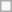<table style="float:left" class="wikitable"|>
<tr>
<td></td>
</tr>
</table>
